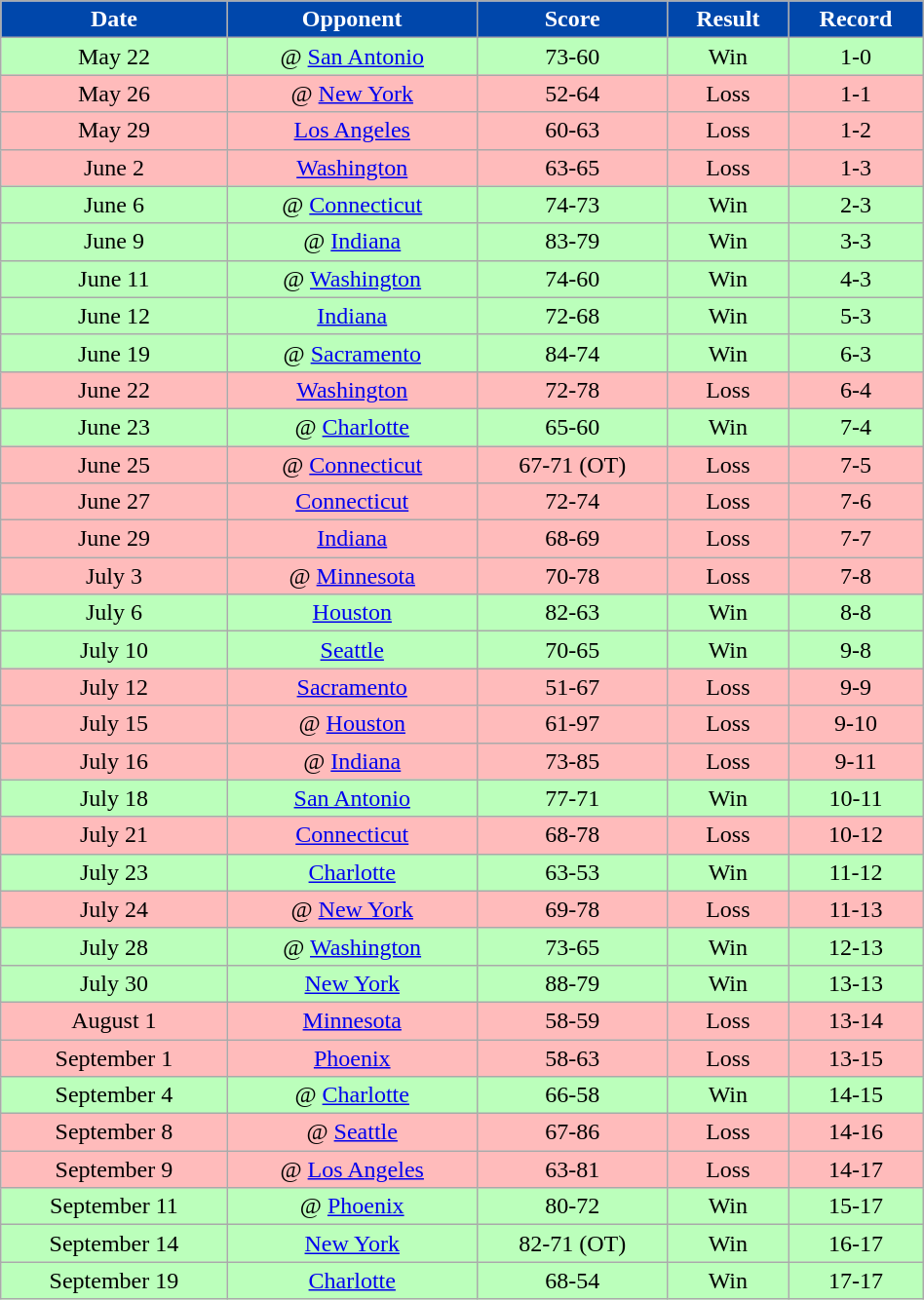<table class="wikitable" width="50%">
<tr align="center" style="background:#0047AB; color:white;">
<td><strong>Date</strong></td>
<td><strong>Opponent</strong></td>
<td><strong>Score</strong></td>
<td><strong>Result</strong></td>
<td><strong>Record</strong></td>
</tr>
<tr align="center" bgcolor="bbffbb">
<td>May 22</td>
<td>@ <a href='#'>San Antonio</a></td>
<td>73-60</td>
<td>Win</td>
<td>1-0</td>
</tr>
<tr align="center" bgcolor="ffbbbb">
<td>May 26</td>
<td>@ <a href='#'>New York</a></td>
<td>52-64</td>
<td>Loss</td>
<td>1-1</td>
</tr>
<tr align="center" bgcolor="ffbbbb">
<td>May 29</td>
<td><a href='#'>Los Angeles</a></td>
<td>60-63</td>
<td>Loss</td>
<td>1-2</td>
</tr>
<tr align="center" bgcolor="ffbbbb">
<td>June 2</td>
<td><a href='#'>Washington</a></td>
<td>63-65</td>
<td>Loss</td>
<td>1-3</td>
</tr>
<tr align="center" bgcolor="bbffbb">
<td>June 6</td>
<td>@ <a href='#'>Connecticut</a></td>
<td>74-73</td>
<td>Win</td>
<td>2-3</td>
</tr>
<tr align="center" bgcolor="bbffbb">
<td>June 9</td>
<td>@ <a href='#'>Indiana</a></td>
<td>83-79</td>
<td>Win</td>
<td>3-3</td>
</tr>
<tr align="center" bgcolor="bbffbb">
<td>June 11</td>
<td>@ <a href='#'>Washington</a></td>
<td>74-60</td>
<td>Win</td>
<td>4-3</td>
</tr>
<tr align="center" bgcolor="bbffbb">
<td>June 12</td>
<td><a href='#'>Indiana</a></td>
<td>72-68</td>
<td>Win</td>
<td>5-3</td>
</tr>
<tr align="center" bgcolor="bbffbb">
<td>June 19</td>
<td>@ <a href='#'>Sacramento</a></td>
<td>84-74</td>
<td>Win</td>
<td>6-3</td>
</tr>
<tr align="center" bgcolor="ffbbbb">
<td>June 22</td>
<td><a href='#'>Washington</a></td>
<td>72-78</td>
<td>Loss</td>
<td>6-4</td>
</tr>
<tr align="center" bgcolor="bbffbb">
<td>June 23</td>
<td>@ <a href='#'>Charlotte</a></td>
<td>65-60</td>
<td>Win</td>
<td>7-4</td>
</tr>
<tr align="center" bgcolor="ffbbbb">
<td>June 25</td>
<td>@ <a href='#'>Connecticut</a></td>
<td>67-71 (OT)</td>
<td>Loss</td>
<td>7-5</td>
</tr>
<tr align="center" bgcolor="ffbbbb">
<td>June 27</td>
<td><a href='#'>Connecticut</a></td>
<td>72-74</td>
<td>Loss</td>
<td>7-6</td>
</tr>
<tr align="center" bgcolor="ffbbbb">
<td>June 29</td>
<td><a href='#'>Indiana</a></td>
<td>68-69</td>
<td>Loss</td>
<td>7-7</td>
</tr>
<tr align="center" bgcolor="ffbbbb">
<td>July 3</td>
<td>@ <a href='#'>Minnesota</a></td>
<td>70-78</td>
<td>Loss</td>
<td>7-8</td>
</tr>
<tr align="center" bgcolor="bbffbb">
<td>July 6</td>
<td><a href='#'>Houston</a></td>
<td>82-63</td>
<td>Win</td>
<td>8-8</td>
</tr>
<tr align="center" bgcolor="bbffbb">
<td>July 10</td>
<td><a href='#'>Seattle</a></td>
<td>70-65</td>
<td>Win</td>
<td>9-8</td>
</tr>
<tr align="center" bgcolor="ffbbbb">
<td>July 12</td>
<td><a href='#'>Sacramento</a></td>
<td>51-67</td>
<td>Loss</td>
<td>9-9</td>
</tr>
<tr align="center" bgcolor="ffbbbb">
<td>July 15</td>
<td>@ <a href='#'>Houston</a></td>
<td>61-97</td>
<td>Loss</td>
<td>9-10</td>
</tr>
<tr align="center" bgcolor="ffbbbb">
<td>July 16</td>
<td>@ <a href='#'>Indiana</a></td>
<td>73-85</td>
<td>Loss</td>
<td>9-11</td>
</tr>
<tr align="center" bgcolor="bbffbb">
<td>July 18</td>
<td><a href='#'>San Antonio</a></td>
<td>77-71</td>
<td>Win</td>
<td>10-11</td>
</tr>
<tr align="center" bgcolor="ffbbbb">
<td>July 21</td>
<td><a href='#'>Connecticut</a></td>
<td>68-78</td>
<td>Loss</td>
<td>10-12</td>
</tr>
<tr align="center" bgcolor="bbffbb">
<td>July 23</td>
<td><a href='#'>Charlotte</a></td>
<td>63-53</td>
<td>Win</td>
<td>11-12</td>
</tr>
<tr align="center" bgcolor="ffbbbb">
<td>July 24</td>
<td>@ <a href='#'>New York</a></td>
<td>69-78</td>
<td>Loss</td>
<td>11-13</td>
</tr>
<tr align="center" bgcolor="bbffbb">
<td>July 28</td>
<td>@ <a href='#'>Washington</a></td>
<td>73-65</td>
<td>Win</td>
<td>12-13</td>
</tr>
<tr align="center" bgcolor="bbffbb">
<td>July 30</td>
<td><a href='#'>New York</a></td>
<td>88-79</td>
<td>Win</td>
<td>13-13</td>
</tr>
<tr align="center" bgcolor="ffbbbb">
<td>August 1</td>
<td><a href='#'>Minnesota</a></td>
<td>58-59</td>
<td>Loss</td>
<td>13-14</td>
</tr>
<tr align="center" bgcolor="ffbbbb">
<td>September 1</td>
<td><a href='#'>Phoenix</a></td>
<td>58-63</td>
<td>Loss</td>
<td>13-15</td>
</tr>
<tr align="center" bgcolor="bbffbb">
<td>September 4</td>
<td>@ <a href='#'>Charlotte</a></td>
<td>66-58</td>
<td>Win</td>
<td>14-15</td>
</tr>
<tr align="center" bgcolor="ffbbbb">
<td>September 8</td>
<td>@ <a href='#'>Seattle</a></td>
<td>67-86</td>
<td>Loss</td>
<td>14-16</td>
</tr>
<tr align="center" bgcolor="ffbbbb">
<td>September 9</td>
<td>@ <a href='#'>Los Angeles</a></td>
<td>63-81</td>
<td>Loss</td>
<td>14-17</td>
</tr>
<tr align="center" bgcolor="bbffbb">
<td>September 11</td>
<td>@ <a href='#'>Phoenix</a></td>
<td>80-72</td>
<td>Win</td>
<td>15-17</td>
</tr>
<tr align="center" bgcolor="bbffbb">
<td>September 14</td>
<td><a href='#'>New York</a></td>
<td>82-71 (OT)</td>
<td>Win</td>
<td>16-17</td>
</tr>
<tr align="center" bgcolor="bbffbb">
<td>September 19</td>
<td><a href='#'>Charlotte</a></td>
<td>68-54</td>
<td>Win</td>
<td>17-17</td>
</tr>
</table>
